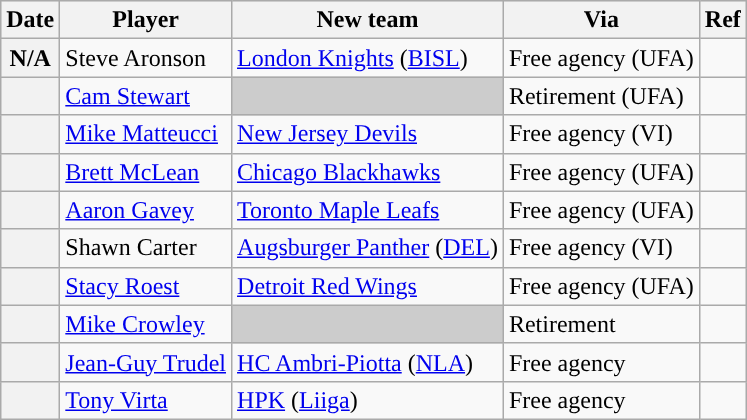<table class="wikitable plainrowheaders">
<tr style="background:#ddd; text-align:center;">
<th>Date</th>
<th>Player</th>
<th>New team</th>
<th>Via</th>
<th>Ref</th>
</tr>
<tr>
<th scope="row">N/A</th>
<td>Steve Aronson</td>
<td><a href='#'>London Knights</a> (<a href='#'>BISL</a>)</td>
<td>Free agency (UFA)</td>
<td></td>
</tr>
<tr>
<th scope="row"></th>
<td><a href='#'>Cam Stewart</a></td>
<td style="background:#ccc"></td>
<td>Retirement (UFA)</td>
<td></td>
</tr>
<tr>
<th scope="row"></th>
<td><a href='#'>Mike Matteucci</a></td>
<td><a href='#'>New Jersey Devils</a></td>
<td>Free agency (VI)</td>
<td></td>
</tr>
<tr>
<th scope="row"></th>
<td><a href='#'>Brett McLean</a></td>
<td><a href='#'>Chicago Blackhawks</a></td>
<td>Free agency (UFA)</td>
<td></td>
</tr>
<tr>
<th scope="row"></th>
<td><a href='#'>Aaron Gavey</a></td>
<td><a href='#'>Toronto Maple Leafs</a></td>
<td>Free agency (UFA)</td>
<td></td>
</tr>
<tr>
<th scope="row"></th>
<td>Shawn Carter</td>
<td><a href='#'>Augsburger Panther</a> (<a href='#'>DEL</a>)</td>
<td>Free agency (VI)</td>
<td></td>
</tr>
<tr>
<th scope="row"></th>
<td><a href='#'>Stacy Roest</a></td>
<td><a href='#'>Detroit Red Wings</a></td>
<td>Free agency (UFA)</td>
<td></td>
</tr>
<tr>
<th scope="row"></th>
<td><a href='#'>Mike Crowley</a></td>
<td style="background:#ccc"></td>
<td>Retirement</td>
<td></td>
</tr>
<tr>
<th scope="row"></th>
<td><a href='#'>Jean-Guy Trudel</a></td>
<td><a href='#'>HC Ambri-Piotta</a> (<a href='#'>NLA</a>)</td>
<td>Free agency</td>
<td></td>
</tr>
<tr>
<th scope="row"></th>
<td><a href='#'>Tony Virta</a></td>
<td><a href='#'>HPK</a> (<a href='#'>Liiga</a>)</td>
<td>Free agency</td>
<td></td>
</tr>
</table>
